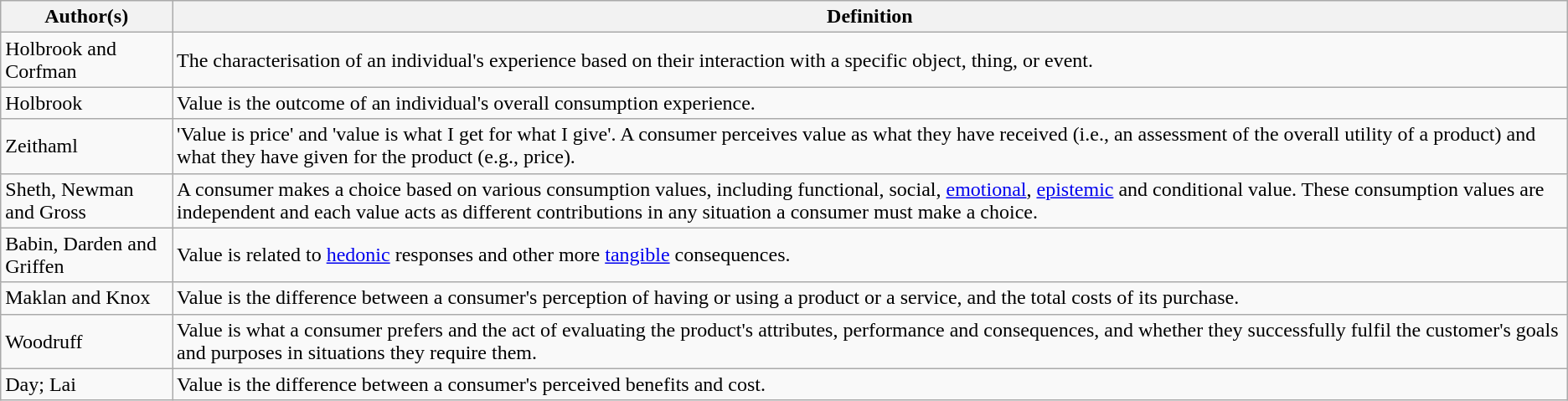<table class="wikitable">
<tr>
<th>Author(s)</th>
<th>Definition</th>
</tr>
<tr>
<td>Holbrook and Corfman</td>
<td>The characterisation of an individual's experience based on their interaction with a specific object, thing, or event.</td>
</tr>
<tr>
<td>Holbrook</td>
<td>Value is the outcome of an individual's overall consumption experience.</td>
</tr>
<tr>
<td>Zeithaml</td>
<td>'Value is price' and 'value is what I get for what I give'. A consumer perceives value as what they have received (i.e., an assessment of the overall utility of a product) and what they have given for the product (e.g., price).</td>
</tr>
<tr>
<td>Sheth, Newman and Gross</td>
<td>A consumer makes a choice based on various consumption values, including functional, social, <a href='#'>emotional</a>, <a href='#'>epistemic</a> and conditional value. These consumption values are independent and each value acts as different contributions in any situation a consumer must make a choice.</td>
</tr>
<tr>
<td>Babin, Darden and Griffen</td>
<td>Value is related to <a href='#'>hedonic</a> responses and other more <a href='#'>tangible</a> consequences.</td>
</tr>
<tr>
<td>Maklan and Knox</td>
<td>Value is the difference between a consumer's perception of having or using a product or a service, and the total costs of its purchase.</td>
</tr>
<tr>
<td>Woodruff</td>
<td>Value is what a consumer prefers and the act of evaluating the product's attributes, performance and consequences, and whether they successfully fulfil the customer's goals and purposes in situations they require them.</td>
</tr>
<tr>
<td>Day; Lai</td>
<td>Value is the difference between a consumer's perceived benefits and cost.</td>
</tr>
</table>
